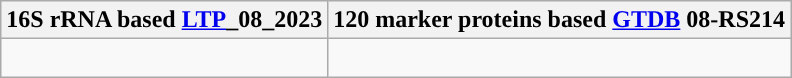<table class="wikitable">
<tr>
<th colspan=1>16S rRNA based <a href='#'>LTP</a>_08_2023</th>
<th colspan=1>120 marker proteins based <a href='#'>GTDB</a> 08-RS214</th>
</tr>
<tr>
<td style="vertical-align:top"><br></td>
<td><br></td>
</tr>
</table>
